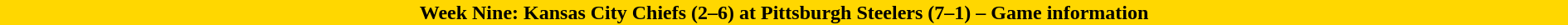<table class="toccolours collapsible collapsed"  style="width:100%; margin:auto;">
<tr>
<th style="background:gold;">Week Nine: Kansas City Chiefs (2–6) at Pittsburgh Steelers (7–1) – Game information</th>
</tr>
<tr>
<td><br></td>
</tr>
</table>
